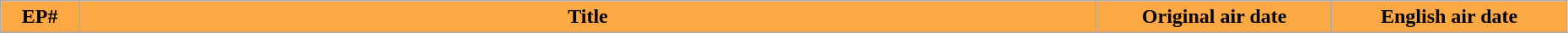<table class="wikitable" width="98%" style="background: #FFF;">
<tr>
<th style="background: #FCA845;" width="5%">EP#</th>
<th style="background: #FCA845;">Title</th>
<th style="background: #FCA845;" width="15%">Original air date</th>
<th style="background: #FCA845;" width="15%">English air date<br>
























</th>
</tr>
</table>
